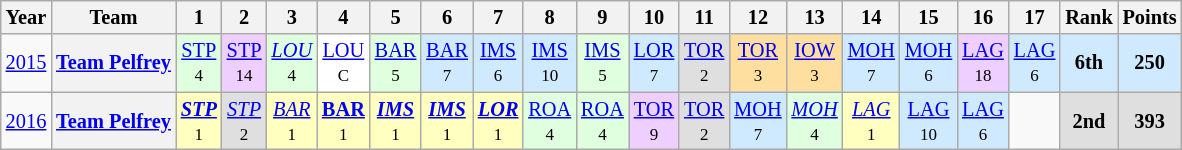<table class="wikitable" style="text-align:center; font-size:85%">
<tr>
<th>Year</th>
<th>Team</th>
<th>1</th>
<th>2</th>
<th>3</th>
<th>4</th>
<th>5</th>
<th>6</th>
<th>7</th>
<th>8</th>
<th>9</th>
<th>10</th>
<th>11</th>
<th>12</th>
<th>13</th>
<th>14</th>
<th>15</th>
<th>16</th>
<th>17</th>
<th>Rank</th>
<th>Points</th>
</tr>
<tr>
<td><a href='#'>2015</a></td>
<th nowrap><a href='#'>Team Pelfrey</a></th>
<td style="background:#DFFFDF;"><a href='#'>STP</a><br><small>4</small></td>
<td style="background:#EFCFFF;"><a href='#'>STP</a><br><small>14</small></td>
<td style="background:#DFFFDF;"><em><a href='#'>LOU</a></em><br><small>4</small></td>
<td style="background:#FFFFFF;"><a href='#'>LOU</a><br><small>C</small></td>
<td style="background:#DFFFDF;"><a href='#'>BAR</a><br><small>5</small></td>
<td style="background:#CFEAFF;"><a href='#'>BAR</a><br><small>7</small></td>
<td style="background:#CFEAFF;"><a href='#'>IMS</a><br><small>6</small></td>
<td style="background:#CFEAFF;"><a href='#'>IMS</a><br><small>10</small></td>
<td style="background:#DFFFDF;"><a href='#'>IMS</a><br><small>5</small></td>
<td style="background:#CFEAFF;"><a href='#'>LOR</a><br><small>7</small></td>
<td style="background:#DFDFDF;"><a href='#'>TOR</a><br><small>2</small></td>
<td style="background:#FFDF9F;"><a href='#'>TOR</a><br><small>3</small></td>
<td style="background:#FFDF9F;"><a href='#'>IOW</a><br><small>3</small></td>
<td style="background:#CFEAFF;"><a href='#'>MOH</a><br><small>7</small></td>
<td style="background:#CFEAFF;"><a href='#'>MOH</a><br><small>6</small></td>
<td style="background:#EFCFFF;"><a href='#'>LAG</a><br><small>18</small></td>
<td style="background:#CFEAFF;"><a href='#'>LAG</a><br><small>6</small></td>
<th style="background:#CFEAFF;">6th</th>
<th style="background:#CFEAFF;">250</th>
</tr>
<tr>
<td><a href='#'>2016</a></td>
<th nowrap><a href='#'>Team Pelfrey</a></th>
<td style="background:#FFFFBF;"><strong><em><a href='#'>STP</a></em></strong><br><small>1</small></td>
<td style="background:#DFDFDF;"><em><a href='#'>STP</a></em><br><small>2</small></td>
<td style="background:#FFFFBF;"><em><a href='#'>BAR</a></em><br><small>1</small></td>
<td style="background:#FFFFBF;"><strong><a href='#'>BAR</a></strong><br><small>1</small></td>
<td style="background:#FFFFBF;"><strong><em><a href='#'>IMS</a></em></strong><br><small>1</small></td>
<td style="background:#FFFFBF;"><strong><em><a href='#'>IMS</a></em></strong><br><small>1</small></td>
<td style="background:#FFFFBF;"><strong><em><a href='#'>LOR</a></em></strong><br><small>1</small></td>
<td style="background:#DFFFDF;"><a href='#'>ROA</a><br><small>4</small></td>
<td style="background:#DFFFDF;"><a href='#'>ROA</a><br><small>4</small></td>
<td style="background:#EFCFFF;"><a href='#'>TOR</a><br><small>9</small></td>
<td style="background:#DFDFDF;"><a href='#'>TOR</a><br><small>2</small></td>
<td style="background:#CFEAFF;"><a href='#'>MOH</a><br><small>7</small></td>
<td style="background:#DFFFDF;"><em><a href='#'>MOH</a></em><br><small>4</small></td>
<td style="background:#FFFFBF;"><em><a href='#'>LAG</a></em><br><small>1</small></td>
<td style="background:#CFEAFF;"><a href='#'>LAG</a><br><small>10</small></td>
<td style="background:#CFEAFF;"><a href='#'>LAG</a><br><small>6</small></td>
<td></td>
<th style="background:#DFDFDF;">2nd</th>
<th style="background:#DFDFDF;">393</th>
</tr>
</table>
